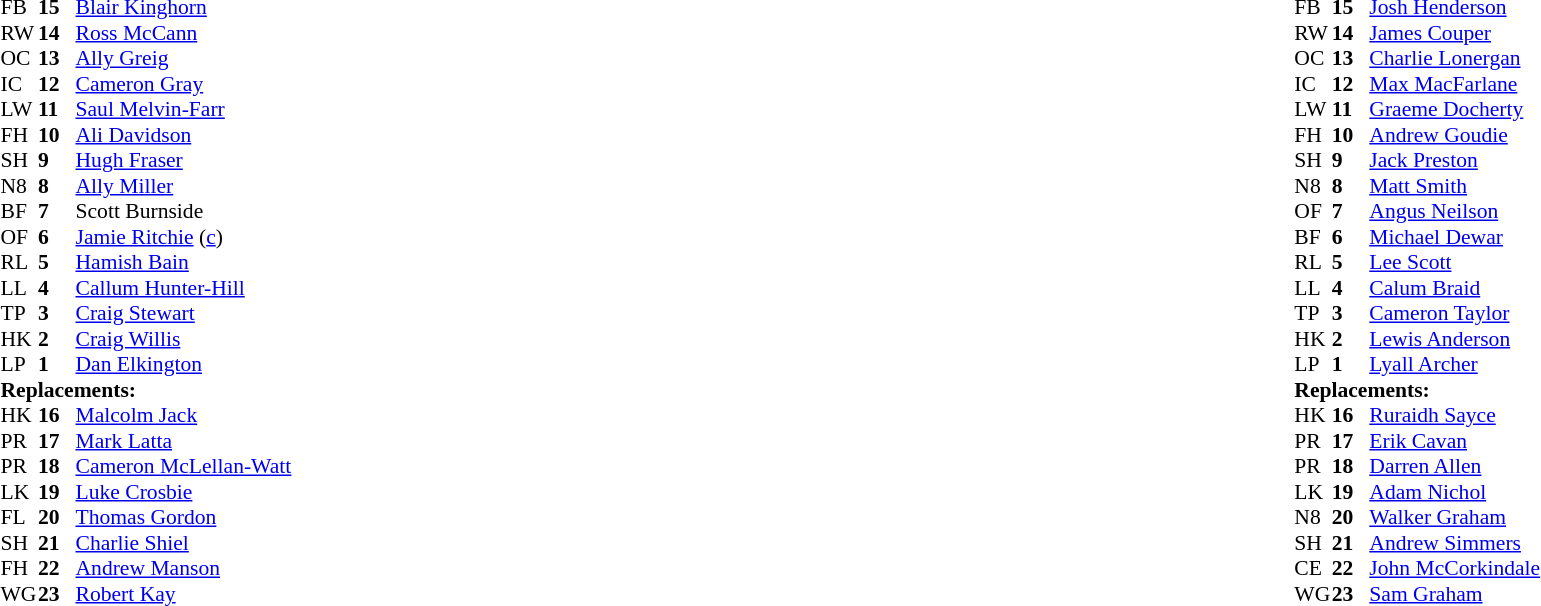<table style="width:100%">
<tr>
<td style="vertical-align:top; width:50%"><br><table style="font-size: 90%" cellspacing="0" cellpadding="0">
<tr>
<th width="25"></th>
<th width="25"></th>
</tr>
<tr>
<td>FB</td>
<td><strong>15</strong></td>
<td><a href='#'>Blair Kinghorn</a></td>
</tr>
<tr>
<td>RW</td>
<td><strong>14</strong></td>
<td><a href='#'>Ross McCann</a></td>
</tr>
<tr>
<td>OC</td>
<td><strong>13</strong></td>
<td><a href='#'>Ally Greig</a></td>
</tr>
<tr>
<td>IC</td>
<td><strong>12</strong></td>
<td><a href='#'>Cameron Gray</a></td>
</tr>
<tr>
<td>LW</td>
<td><strong>11</strong></td>
<td><a href='#'>Saul Melvin-Farr</a></td>
</tr>
<tr>
<td>FH</td>
<td><strong>10</strong></td>
<td><a href='#'>Ali Davidson</a></td>
</tr>
<tr>
<td>SH</td>
<td><strong>9</strong></td>
<td><a href='#'>Hugh Fraser</a></td>
</tr>
<tr>
<td>N8</td>
<td><strong>8</strong></td>
<td><a href='#'>Ally Miller</a></td>
</tr>
<tr>
<td>BF</td>
<td><strong>7</strong></td>
<td>Scott Burnside</td>
</tr>
<tr>
<td>OF</td>
<td><strong>6</strong></td>
<td><a href='#'>Jamie Ritchie</a> (<a href='#'>c</a>)</td>
</tr>
<tr>
<td>RL</td>
<td><strong>5</strong></td>
<td><a href='#'>Hamish Bain</a></td>
</tr>
<tr>
<td>LL</td>
<td><strong>4</strong></td>
<td><a href='#'>Callum Hunter-Hill</a></td>
</tr>
<tr>
<td>TP</td>
<td><strong>3</strong></td>
<td><a href='#'>Craig Stewart</a></td>
</tr>
<tr>
<td>HK</td>
<td><strong>2</strong></td>
<td><a href='#'>Craig Willis</a></td>
</tr>
<tr>
<td>LP</td>
<td><strong>1</strong></td>
<td><a href='#'>Dan Elkington</a></td>
</tr>
<tr>
<td colspan=3><strong>Replacements:</strong></td>
</tr>
<tr>
<td>HK</td>
<td><strong>16</strong></td>
<td><a href='#'>Malcolm Jack</a></td>
</tr>
<tr>
<td>PR</td>
<td><strong>17</strong></td>
<td><a href='#'>Mark Latta</a></td>
</tr>
<tr>
<td>PR</td>
<td><strong>18</strong></td>
<td><a href='#'>Cameron McLellan-Watt</a></td>
</tr>
<tr>
<td>LK</td>
<td><strong>19</strong></td>
<td><a href='#'>Luke Crosbie</a></td>
</tr>
<tr>
<td>FL</td>
<td><strong>20</strong></td>
<td><a href='#'>Thomas Gordon</a></td>
</tr>
<tr>
<td>SH</td>
<td><strong>21</strong></td>
<td><a href='#'>Charlie Shiel</a></td>
</tr>
<tr>
<td>FH</td>
<td><strong>22</strong></td>
<td><a href='#'>Andrew Manson</a></td>
</tr>
<tr>
<td>WG</td>
<td><strong>23</strong></td>
<td><a href='#'>Robert Kay</a></td>
</tr>
<tr>
</tr>
</table>
</td>
<td style="vertical-align:top; width:50%"><br><table style="font-size: 90%" cellspacing="0" cellpadding="0" align="center">
<tr>
<th width="25"></th>
<th width="25"></th>
</tr>
<tr>
<td>FB</td>
<td><strong>15</strong></td>
<td><a href='#'>Josh Henderson</a></td>
</tr>
<tr>
<td>RW</td>
<td><strong>14</strong></td>
<td><a href='#'>James Couper</a></td>
</tr>
<tr>
<td>OC</td>
<td><strong>13</strong></td>
<td><a href='#'>Charlie Lonergan</a></td>
</tr>
<tr>
<td>IC</td>
<td><strong>12</strong></td>
<td><a href='#'>Max MacFarlane</a></td>
</tr>
<tr>
<td>LW</td>
<td><strong>11</strong></td>
<td><a href='#'>Graeme Docherty</a></td>
</tr>
<tr>
<td>FH</td>
<td><strong>10</strong></td>
<td><a href='#'>Andrew Goudie</a></td>
</tr>
<tr>
<td>SH</td>
<td><strong>9</strong></td>
<td><a href='#'>Jack Preston</a></td>
</tr>
<tr>
<td>N8</td>
<td><strong>8</strong></td>
<td><a href='#'>Matt Smith</a></td>
</tr>
<tr>
<td>OF</td>
<td><strong>7</strong></td>
<td><a href='#'>Angus Neilson</a></td>
</tr>
<tr>
<td>BF</td>
<td><strong>6</strong></td>
<td><a href='#'>Michael Dewar</a></td>
</tr>
<tr>
<td>RL</td>
<td><strong>5</strong></td>
<td><a href='#'>Lee Scott</a></td>
</tr>
<tr>
<td>LL</td>
<td><strong>4</strong></td>
<td><a href='#'>Calum Braid</a></td>
</tr>
<tr>
<td>TP</td>
<td><strong>3</strong></td>
<td><a href='#'>Cameron Taylor</a></td>
</tr>
<tr>
<td>HK</td>
<td><strong>2</strong></td>
<td><a href='#'>Lewis Anderson</a></td>
</tr>
<tr>
<td>LP</td>
<td><strong>1</strong></td>
<td><a href='#'>Lyall Archer</a></td>
</tr>
<tr>
<td colspan=3><strong>Replacements:</strong></td>
</tr>
<tr>
<td>HK</td>
<td><strong>16</strong></td>
<td><a href='#'>Ruraidh Sayce</a></td>
</tr>
<tr>
<td>PR</td>
<td><strong>17</strong></td>
<td><a href='#'>Erik Cavan</a></td>
</tr>
<tr>
<td>PR</td>
<td><strong>18</strong></td>
<td><a href='#'>Darren Allen</a></td>
</tr>
<tr>
<td>LK</td>
<td><strong>19</strong></td>
<td><a href='#'>Adam Nichol</a></td>
</tr>
<tr>
<td>N8</td>
<td><strong>20</strong></td>
<td><a href='#'>Walker Graham</a></td>
</tr>
<tr>
<td>SH</td>
<td><strong>21</strong></td>
<td><a href='#'>Andrew Simmers</a></td>
</tr>
<tr>
<td>CE</td>
<td><strong>22</strong></td>
<td><a href='#'>John McCorkindale</a></td>
</tr>
<tr>
<td>WG</td>
<td><strong>23</strong></td>
<td><a href='#'>Sam Graham</a></td>
</tr>
</table>
</td>
</tr>
</table>
